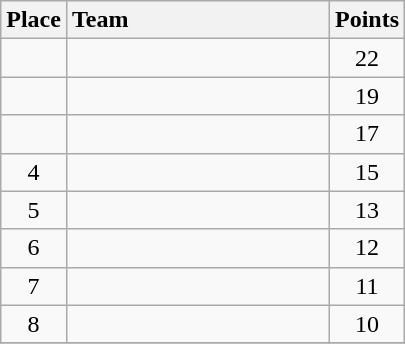<table class="wikitable" style="text-align:center; padding-bottom:0;">
<tr>
<th>Place</th>
<th style="width:10.5em; text-align:left;">Team</th>
<th>Points</th>
</tr>
<tr>
<td></td>
<td align=left></td>
<td>22</td>
</tr>
<tr>
<td></td>
<td align=left></td>
<td>19</td>
</tr>
<tr>
<td></td>
<td align=left></td>
<td>17</td>
</tr>
<tr>
<td>4</td>
<td align=left></td>
<td>15</td>
</tr>
<tr>
<td>5</td>
<td align=left></td>
<td>13</td>
</tr>
<tr>
<td>6</td>
<td align=left></td>
<td>12</td>
</tr>
<tr>
<td>7</td>
<td align=left></td>
<td>11</td>
</tr>
<tr>
<td>8</td>
<td align=left></td>
<td>10</td>
</tr>
<tr>
</tr>
</table>
